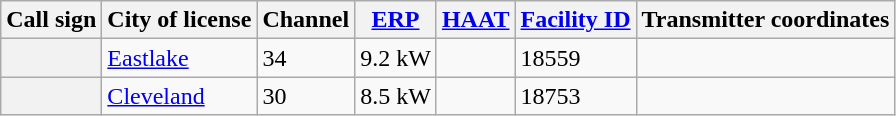<table class="wikitable">
<tr>
<th scope = "col">Call sign</th>
<th scope = "col">City of license</th>
<th scope = "col">Channel</th>
<th scope = "col"><a href='#'>ERP</a></th>
<th scope = "col"><a href='#'>HAAT</a></th>
<th scope = "col"><a href='#'>Facility ID</a></th>
<th scope = "col">Transmitter coordinates</th>
</tr>
<tr>
<th scope = "row"></th>
<td><a href='#'>Eastlake</a></td>
<td>34</td>
<td>9.2 kW</td>
<td></td>
<td>18559</td>
<td></td>
</tr>
<tr>
<th scope = "row"></th>
<td><a href='#'>Cleveland</a></td>
<td>30</td>
<td>8.5 kW</td>
<td></td>
<td>18753</td>
<td></td>
</tr>
</table>
